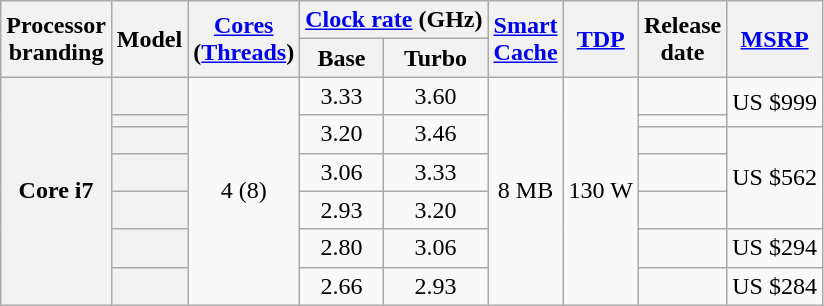<table class="wikitable sortable nowrap" style="text-align: center;">
<tr>
<th class="unsortable" rowspan="2">Processor<br>branding</th>
<th rowspan="2">Model</th>
<th class="unsortable" rowspan="2"><a href='#'>Cores</a><br>(<a href='#'>Threads</a>)</th>
<th colspan="2"><a href='#'>Clock rate</a> (GHz)</th>
<th class="unsortable" rowspan="2"><a href='#'>Smart<br>Cache</a></th>
<th rowspan="2"><a href='#'>TDP</a></th>
<th rowspan="2">Release<br>date</th>
<th class="unsortable" rowspan="2"><a href='#'>MSRP</a></th>
</tr>
<tr>
<th class="unsortable">Base</th>
<th class="unsortable">Turbo</th>
</tr>
<tr>
<th rowspan="7">Core i7</th>
<th style="text-align:left;" data-sort-value="sku7"></th>
<td rowspan="7">4 (8)</td>
<td>3.33</td>
<td>3.60</td>
<td rowspan="7">8 MB</td>
<td rowspan="7">130 W</td>
<td></td>
<td rowspan=2>US $999</td>
</tr>
<tr>
<th style="text-align:left;" data-sort-value="sku6"></th>
<td rowspan=2>3.20</td>
<td rowspan=2>3.46</td>
<td></td>
</tr>
<tr>
<th style="text-align:left;" data-sort-value="sku5"></th>
<td></td>
<td rowspan=3>US $562</td>
</tr>
<tr>
<th style="text-align:left;" data-sort-value="sku4"></th>
<td>3.06</td>
<td>3.33</td>
<td></td>
</tr>
<tr>
<th style="text-align:left;" data-sort-value="sku3"></th>
<td>2.93</td>
<td>3.20</td>
<td></td>
</tr>
<tr>
<th style="text-align:left;" data-sort-value="sku2"></th>
<td>2.80</td>
<td>3.06</td>
<td></td>
<td>US $294</td>
</tr>
<tr>
<th style="text-align:left;" data-sort-value="sku1"></th>
<td>2.66</td>
<td>2.93</td>
<td></td>
<td>US $284</td>
</tr>
</table>
